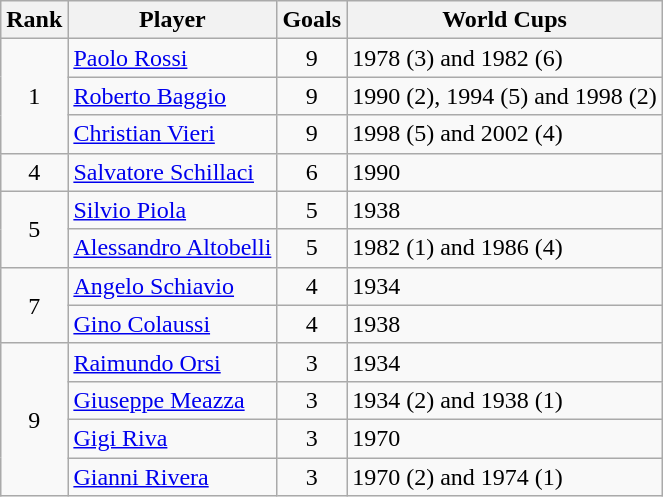<table class="wikitable" style="text-align: left;">
<tr>
<th>Rank</th>
<th>Player</th>
<th>Goals</th>
<th>World Cups</th>
</tr>
<tr>
<td rowspan=3 align=center>1</td>
<td><a href='#'>Paolo Rossi</a></td>
<td align=center>9</td>
<td>1978 (3) and 1982 (6)</td>
</tr>
<tr>
<td><a href='#'>Roberto Baggio</a></td>
<td align=center>9</td>
<td>1990 (2), 1994 (5) and 1998 (2)</td>
</tr>
<tr>
<td><a href='#'>Christian Vieri</a></td>
<td align=center>9</td>
<td>1998 (5) and 2002 (4)</td>
</tr>
<tr>
<td align=center>4</td>
<td><a href='#'>Salvatore Schillaci</a></td>
<td align=center>6</td>
<td>1990</td>
</tr>
<tr>
<td rowspan=2 align=center>5</td>
<td><a href='#'>Silvio Piola</a></td>
<td align=center>5</td>
<td>1938</td>
</tr>
<tr>
<td><a href='#'>Alessandro Altobelli</a></td>
<td align=center>5</td>
<td>1982 (1) and 1986 (4)</td>
</tr>
<tr>
<td rowspan=2 align=center>7</td>
<td><a href='#'>Angelo Schiavio</a></td>
<td align=center>4</td>
<td>1934</td>
</tr>
<tr>
<td><a href='#'>Gino Colaussi</a></td>
<td align=center>4</td>
<td>1938</td>
</tr>
<tr>
<td rowspan=4 align=center>9</td>
<td><a href='#'>Raimundo Orsi</a></td>
<td align=center>3</td>
<td>1934</td>
</tr>
<tr>
<td><a href='#'>Giuseppe Meazza</a></td>
<td align=center>3</td>
<td>1934 (2) and 1938 (1)</td>
</tr>
<tr>
<td><a href='#'>Gigi Riva</a></td>
<td align=center>3</td>
<td>1970</td>
</tr>
<tr>
<td><a href='#'>Gianni Rivera</a></td>
<td align=center>3</td>
<td>1970 (2) and 1974 (1)</td>
</tr>
</table>
